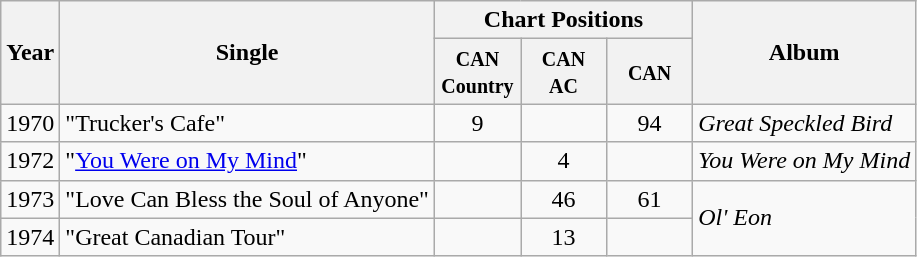<table class="wikitable">
<tr>
<th rowspan="2">Year</th>
<th rowspan="2">Single</th>
<th colspan="3">Chart Positions</th>
<th rowspan="2">Album</th>
</tr>
<tr>
<th width="50"><small>CAN Country</small></th>
<th width="50"><small>CAN AC</small></th>
<th width="50"><small>CAN</small></th>
</tr>
<tr>
<td>1970</td>
<td>"Trucker's Cafe"</td>
<td align="center">9</td>
<td align="center"></td>
<td align="center">94</td>
<td><em>Great Speckled Bird</em></td>
</tr>
<tr We Sail/Disapparing Woman Ampex 110038 Todd Rundgren produced>
<td>1972</td>
<td>"<a href='#'>You Were on My Mind</a>"</td>
<td align="center"></td>
<td align="center">4</td>
<td align="center"></td>
<td><em>You Were on My Mind</em></td>
</tr>
<tr>
<td>1973</td>
<td>"Love Can Bless the Soul of Anyone"</td>
<td></td>
<td align="center">46</td>
<td align="center">61</td>
<td rowspan=2><em>Ol' Eon</em></td>
</tr>
<tr>
<td>1974</td>
<td>"Great Canadian Tour"</td>
<td></td>
<td align="center">13</td>
<td></td>
</tr>
</table>
